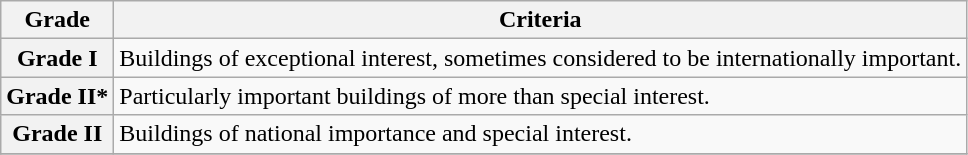<table class="wikitable" border="1">
<tr>
<th>Grade</th>
<th>Criteria</th>
</tr>
<tr>
<th>Grade I</th>
<td>Buildings of exceptional interest, sometimes considered to be internationally important.</td>
</tr>
<tr>
<th>Grade II*</th>
<td>Particularly important buildings of more than special interest.</td>
</tr>
<tr>
<th>Grade II</th>
<td>Buildings of national importance and special interest.</td>
</tr>
<tr>
</tr>
</table>
